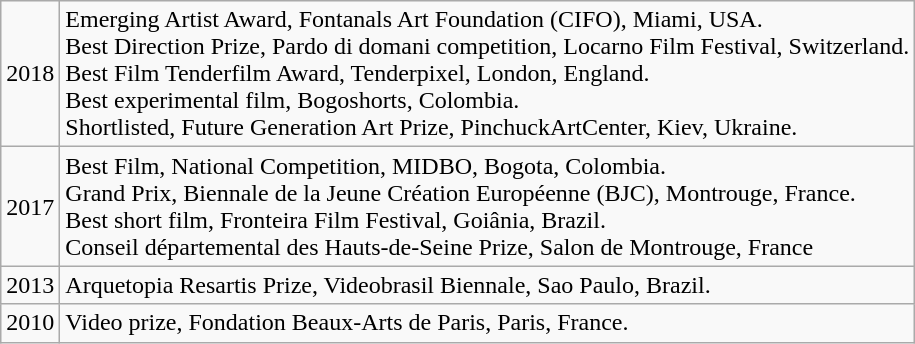<table class="wikitable">
<tr>
<td>2018</td>
<td>Emerging Artist Award, Fontanals Art Foundation (CIFO), Miami, USA.<br>Best Direction Prize, Pardo di domani competition, Locarno Film Festival, Switzerland.<br>Best Film Tenderfilm Award, Tenderpixel, London, England.<br>Best experimental film, Bogoshorts, Colombia.<br>Shortlisted, Future Generation Art Prize, PinchuckArtCenter, Kiev, Ukraine.</td>
</tr>
<tr>
<td>2017</td>
<td>Best Film, National Competition, MIDBO, Bogota, Colombia.<br>Grand Prix, Biennale de la Jeune Création Européenne (BJC), Montrouge, France.<br>Best short film, Fronteira Film Festival, Goiânia, Brazil.<br>Conseil départemental des Hauts-de-Seine Prize, Salon de Montrouge, France</td>
</tr>
<tr>
<td>2013</td>
<td>Arquetopia Resartis Prize, Videobrasil Biennale, Sao Paulo, Brazil.</td>
</tr>
<tr>
<td>2010</td>
<td>Video prize, Fondation Beaux-Arts de Paris, Paris, France.</td>
</tr>
</table>
